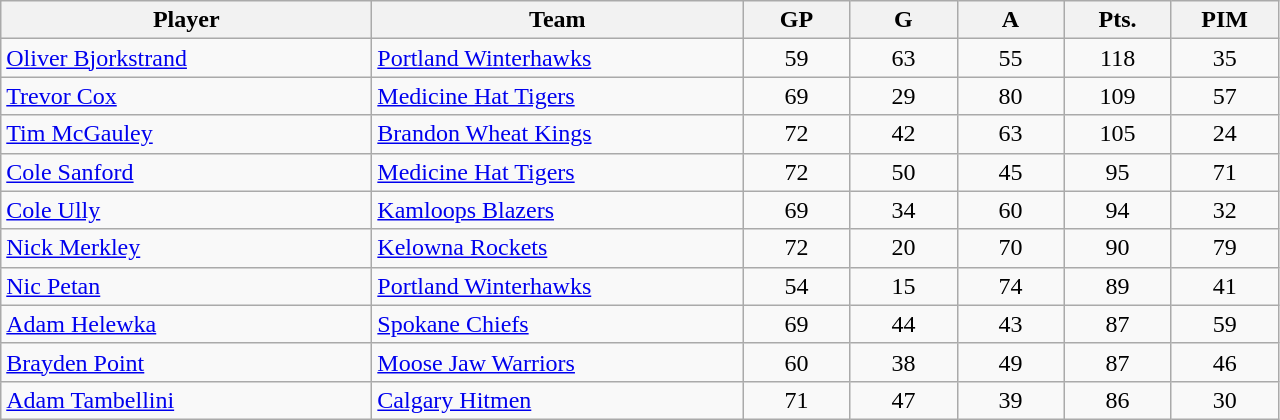<table class="wikitable sortable" style="text-align: center">
<tr>
<td class="unsortable" align=center bgcolor=#F2F2F2 style="width: 15em"><strong>Player</strong></td>
<th style="width: 15em">Team</th>
<th style="width:  4em">GP</th>
<th style="width:  4em">G</th>
<th style="width:  4em">A</th>
<th style="width:  4em">Pts.</th>
<th style="width:  4em">PIM</th>
</tr>
<tr>
<td align=left><a href='#'>Oliver Bjorkstrand</a></td>
<td align=left><a href='#'>Portland Winterhawks</a></td>
<td>59</td>
<td>63</td>
<td>55</td>
<td>118</td>
<td>35</td>
</tr>
<tr>
<td align=left><a href='#'>Trevor Cox</a></td>
<td align=left><a href='#'>Medicine Hat Tigers</a></td>
<td>69</td>
<td>29</td>
<td>80</td>
<td>109</td>
<td>57</td>
</tr>
<tr>
<td align=left><a href='#'>Tim McGauley</a></td>
<td align=left><a href='#'>Brandon Wheat Kings</a></td>
<td>72</td>
<td>42</td>
<td>63</td>
<td>105</td>
<td>24</td>
</tr>
<tr>
<td align=left><a href='#'>Cole Sanford</a></td>
<td align=left><a href='#'>Medicine Hat Tigers</a></td>
<td>72</td>
<td>50</td>
<td>45</td>
<td>95</td>
<td>71</td>
</tr>
<tr>
<td align=left><a href='#'>Cole Ully</a></td>
<td align=left><a href='#'>Kamloops Blazers</a></td>
<td>69</td>
<td>34</td>
<td>60</td>
<td>94</td>
<td>32</td>
</tr>
<tr>
<td align=left><a href='#'>Nick Merkley</a></td>
<td align=left><a href='#'>Kelowna Rockets</a></td>
<td>72</td>
<td>20</td>
<td>70</td>
<td>90</td>
<td>79</td>
</tr>
<tr>
<td align=left><a href='#'>Nic Petan</a></td>
<td align=left><a href='#'>Portland Winterhawks</a></td>
<td>54</td>
<td>15</td>
<td>74</td>
<td>89</td>
<td>41</td>
</tr>
<tr>
<td align=left><a href='#'>Adam Helewka</a></td>
<td align=left><a href='#'>Spokane Chiefs</a></td>
<td>69</td>
<td>44</td>
<td>43</td>
<td>87</td>
<td>59</td>
</tr>
<tr>
<td align=left><a href='#'>Brayden Point</a></td>
<td align=left><a href='#'>Moose Jaw Warriors</a></td>
<td>60</td>
<td>38</td>
<td>49</td>
<td>87</td>
<td>46</td>
</tr>
<tr>
<td align=left><a href='#'>Adam Tambellini</a></td>
<td align=left><a href='#'>Calgary Hitmen</a></td>
<td>71</td>
<td>47</td>
<td>39</td>
<td>86</td>
<td>30</td>
</tr>
</table>
